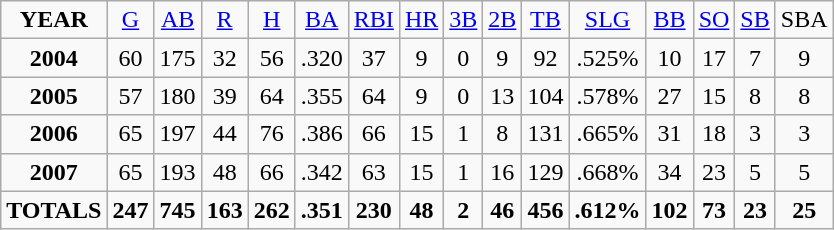<table class="wikitable">
<tr align=center>
<td><strong>YEAR</strong></td>
<td><a href='#'>G</a></td>
<td><a href='#'>AB</a></td>
<td><a href='#'>R</a></td>
<td><a href='#'>H</a></td>
<td><a href='#'>BA</a></td>
<td><a href='#'>RBI</a></td>
<td><a href='#'>HR</a></td>
<td><a href='#'>3B</a></td>
<td><a href='#'>2B</a></td>
<td><a href='#'>TB</a></td>
<td><a href='#'>SLG</a></td>
<td><a href='#'>BB</a></td>
<td><a href='#'>SO</a></td>
<td><a href='#'>SB</a></td>
<td>SBA</td>
</tr>
<tr align=center>
<td><strong>2004</strong></td>
<td>60</td>
<td>175</td>
<td>32</td>
<td>56</td>
<td>.320</td>
<td>37</td>
<td>9</td>
<td>0</td>
<td>9</td>
<td>92</td>
<td>.525%</td>
<td>10</td>
<td>17</td>
<td>7</td>
<td>9</td>
</tr>
<tr align=center>
<td><strong>2005</strong></td>
<td>57</td>
<td>180</td>
<td>39</td>
<td>64</td>
<td>.355</td>
<td>64</td>
<td>9</td>
<td>0</td>
<td>13</td>
<td>104</td>
<td>.578%</td>
<td>27</td>
<td>15</td>
<td>8</td>
<td>8</td>
</tr>
<tr align=center>
<td><strong>2006</strong></td>
<td>65</td>
<td>197</td>
<td>44</td>
<td>76</td>
<td>.386</td>
<td>66</td>
<td>15</td>
<td>1</td>
<td>8</td>
<td>131</td>
<td>.665%</td>
<td>31</td>
<td>18</td>
<td>3</td>
<td>3</td>
</tr>
<tr align=center>
<td><strong>2007</strong></td>
<td>65</td>
<td>193</td>
<td>48</td>
<td>66</td>
<td>.342</td>
<td>63</td>
<td>15</td>
<td>1</td>
<td>16</td>
<td>129</td>
<td>.668%</td>
<td>34</td>
<td>23</td>
<td>5</td>
<td>5</td>
</tr>
<tr align=center>
<td><strong>TOTALS</strong></td>
<td><strong>247</strong></td>
<td><strong>745</strong></td>
<td><strong>163</strong></td>
<td><strong>262</strong></td>
<td><strong>.351</strong></td>
<td><strong>230</strong></td>
<td><strong>48</strong></td>
<td><strong>2</strong></td>
<td><strong>46</strong></td>
<td><strong>456</strong></td>
<td><strong>.612%</strong></td>
<td><strong>102</strong></td>
<td><strong>73</strong></td>
<td><strong>23</strong></td>
<td><strong>25</strong></td>
</tr>
</table>
